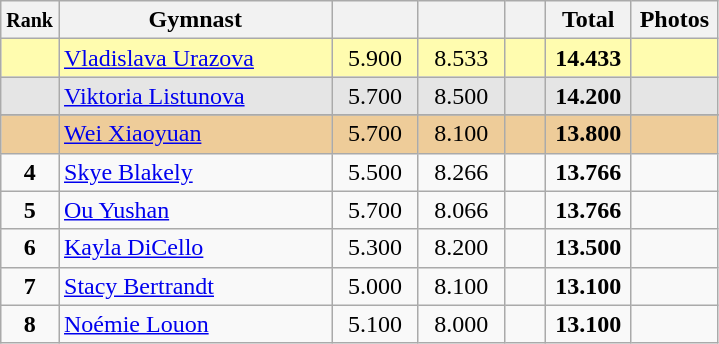<table style="text-align:center;" class="wikitable sortable">
<tr>
<th scope="col" style="width:15px;"><small>Rank</small></th>
<th scope="col" style="width:175px;">Gymnast</th>
<th scope="col" style="width:50px;"><small></small></th>
<th scope="col" style="width:50px;"><small></small></th>
<th scope="col" style="width:20px;"><small></small></th>
<th scope="col" style="width:50px;">Total</th>
<th scope="col" style="width:50px;">Photos</th>
</tr>
<tr style="background:#fffcaf;">
<td scope="row" style="text-align:center"><strong></strong></td>
<td style="text-align:left;"> <a href='#'>Vladislava Urazova</a></td>
<td>5.900</td>
<td>8.533</td>
<td></td>
<td><strong>14.433</strong></td>
<td></td>
</tr>
<tr style="background:#e5e5e5;">
<td scope="row" style="text-align:center"><strong></strong></td>
<td style="text-align:left;"> <a href='#'>Viktoria Listunova</a></td>
<td>5.700</td>
<td>8.500</td>
<td></td>
<td><strong>14.200</strong></td>
<td></td>
</tr>
<tr>
</tr>
<tr style="background:#ec9;">
<td scope="row" style="text-align:center"><strong></strong></td>
<td style="text-align:left;"> <a href='#'>Wei Xiaoyuan</a></td>
<td>5.700</td>
<td>8.100</td>
<td></td>
<td><strong>13.800</strong></td>
<td></td>
</tr>
<tr>
<td scope="row" style="text-align:center"><strong>4</strong></td>
<td style="text-align:left;"> <a href='#'>Skye Blakely</a></td>
<td>5.500</td>
<td>8.266</td>
<td></td>
<td><strong>13.766</strong></td>
<td></td>
</tr>
<tr>
<td scope="row" style="text-align:center"><strong>5</strong></td>
<td style="text-align:left;"> <a href='#'>Ou Yushan</a></td>
<td>5.700</td>
<td>8.066</td>
<td></td>
<td><strong>13.766</strong></td>
<td></td>
</tr>
<tr>
<td scope="row" style="text-align:center"><strong>6</strong></td>
<td style="text-align:left;"> <a href='#'>Kayla DiCello</a></td>
<td>5.300</td>
<td>8.200</td>
<td></td>
<td><strong>13.500</strong></td>
<td></td>
</tr>
<tr>
<td scope="row" style="text-align:center"><strong>7</strong></td>
<td style="text-align:left;"> <a href='#'>Stacy Bertrandt</a></td>
<td>5.000</td>
<td>8.100</td>
<td></td>
<td><strong>13.100</strong></td>
<td></td>
</tr>
<tr>
<td scope="row" style="text-align:center"><strong>8</strong></td>
<td style="text-align:left;"> <a href='#'>Noémie Louon</a></td>
<td>5.100</td>
<td>8.000</td>
<td></td>
<td><strong>13.100</strong></td>
<td></td>
</tr>
</table>
